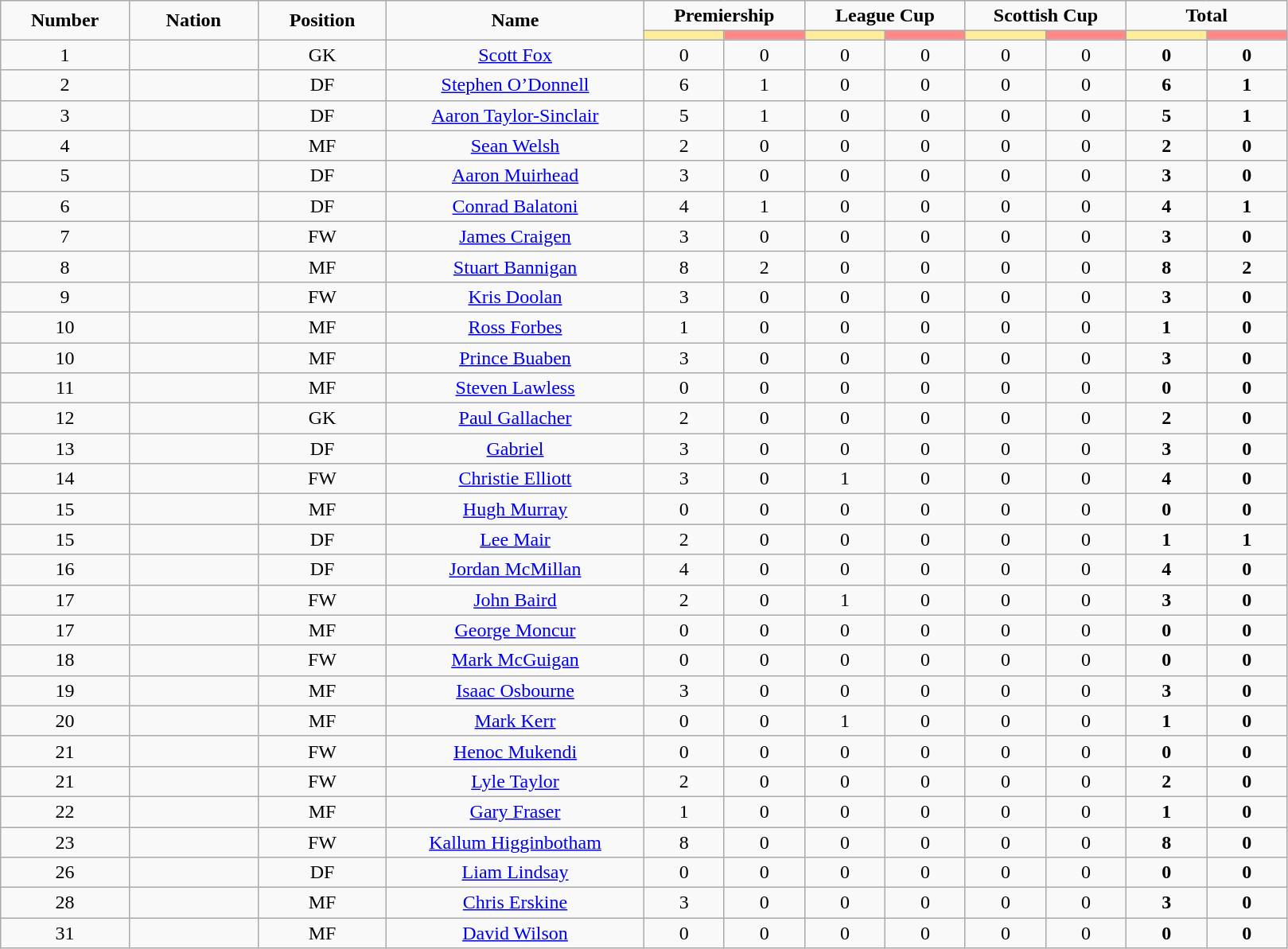<table class="wikitable" style="font-size: 100%; text-align: center;">
<tr>
<td rowspan="2" width="10%" align="center"><strong>Number</strong></td>
<td rowspan="2" width="10%" align="center"><strong>Nation</strong></td>
<td rowspan="2" width="10%" align="center"><strong>Position</strong></td>
<td rowspan="2" width="20%" align="center"><strong>Name</strong></td>
<td colspan="2" align="center"><strong>Premiership</strong></td>
<td colspan="2" align="center"><strong>League Cup</strong></td>
<td colspan="2" align="center"><strong>Scottish Cup</strong></td>
<td colspan="2" align="center"><strong>Total </strong></td>
</tr>
<tr>
<th width=60 style="background: #FFEE99"></th>
<th width=60 style="background: #FF8888"></th>
<th width=60 style="background: #FFEE99"></th>
<th width=60 style="background: #FF8888"></th>
<th width=60 style="background: #FFEE99"></th>
<th width=60 style="background: #FF8888"></th>
<th width=60 style="background: #FFEE99"></th>
<th width=60 style="background: #FF8888"></th>
</tr>
<tr>
<td>1</td>
<td></td>
<td>GK</td>
<td><a href='#'>Scott Fox</a></td>
<td>0</td>
<td>0</td>
<td>0</td>
<td>0</td>
<td>0</td>
<td>0</td>
<td><strong>0</strong></td>
<td><strong>0</strong></td>
</tr>
<tr>
<td>2</td>
<td></td>
<td>DF</td>
<td><a href='#'>Stephen O’Donnell</a></td>
<td>6</td>
<td>1</td>
<td>0</td>
<td>0</td>
<td>0</td>
<td>0</td>
<td><strong>6</strong></td>
<td><strong>1</strong></td>
</tr>
<tr>
<td>3</td>
<td></td>
<td>DF</td>
<td><a href='#'>Aaron Taylor-Sinclair</a></td>
<td>5</td>
<td>1</td>
<td>0</td>
<td>0</td>
<td>0</td>
<td>0</td>
<td><strong>5</strong></td>
<td><strong>1</strong></td>
</tr>
<tr>
<td>4</td>
<td></td>
<td>MF</td>
<td><a href='#'>Sean Welsh</a></td>
<td>2</td>
<td>0</td>
<td>0</td>
<td>0</td>
<td>0</td>
<td>0</td>
<td><strong>2</strong></td>
<td><strong>0</strong></td>
</tr>
<tr>
<td>5</td>
<td></td>
<td>DF</td>
<td><a href='#'>Aaron Muirhead</a></td>
<td>3</td>
<td>0</td>
<td>0</td>
<td>0</td>
<td>0</td>
<td>0</td>
<td><strong>3</strong></td>
<td><strong>0</strong></td>
</tr>
<tr>
<td>6</td>
<td></td>
<td>DF</td>
<td><a href='#'>Conrad Balatoni</a></td>
<td>4</td>
<td>1</td>
<td>0</td>
<td>0</td>
<td>0</td>
<td>0</td>
<td><strong>4</strong></td>
<td><strong>1</strong></td>
</tr>
<tr>
<td>7</td>
<td></td>
<td>FW</td>
<td><a href='#'>James Craigen</a></td>
<td>3</td>
<td>0</td>
<td>0</td>
<td>0</td>
<td>0</td>
<td>0</td>
<td><strong>3</strong></td>
<td><strong>0</strong></td>
</tr>
<tr>
<td>8</td>
<td></td>
<td>MF</td>
<td><a href='#'>Stuart Bannigan</a></td>
<td>8</td>
<td>2</td>
<td>0</td>
<td>0</td>
<td>0</td>
<td>0</td>
<td><strong>8</strong></td>
<td><strong>2</strong></td>
</tr>
<tr>
<td>9</td>
<td></td>
<td>FW</td>
<td><a href='#'>Kris Doolan</a></td>
<td>3</td>
<td>0</td>
<td>0</td>
<td>0</td>
<td>0</td>
<td>0</td>
<td><strong>3</strong></td>
<td><strong>0</strong></td>
</tr>
<tr>
<td>10</td>
<td></td>
<td>MF</td>
<td><a href='#'>Ross Forbes</a></td>
<td>1</td>
<td>0</td>
<td>0</td>
<td>0</td>
<td>0</td>
<td>0</td>
<td><strong>1</strong></td>
<td><strong>0</strong></td>
</tr>
<tr>
<td>10</td>
<td></td>
<td>MF</td>
<td><a href='#'>Prince Buaben</a></td>
<td>3</td>
<td>0</td>
<td>0</td>
<td>0</td>
<td>0</td>
<td>0</td>
<td><strong>3</strong></td>
<td><strong>0</strong></td>
</tr>
<tr>
<td>11</td>
<td></td>
<td>MF</td>
<td><a href='#'>Steven Lawless</a></td>
<td>0</td>
<td>0</td>
<td>0</td>
<td>0</td>
<td>0</td>
<td>0</td>
<td><strong>0</strong></td>
<td><strong>0</strong></td>
</tr>
<tr>
<td>12</td>
<td></td>
<td>GK</td>
<td><a href='#'>Paul Gallacher</a></td>
<td>2</td>
<td>0</td>
<td>0</td>
<td>0</td>
<td>0</td>
<td>0</td>
<td><strong>2</strong></td>
<td><strong>0</strong></td>
</tr>
<tr>
<td>13</td>
<td></td>
<td>DF</td>
<td><a href='#'>Gabriel</a></td>
<td>3</td>
<td>0</td>
<td>0</td>
<td>0</td>
<td>0</td>
<td>0</td>
<td><strong>3</strong></td>
<td><strong>0</strong></td>
</tr>
<tr>
<td>14</td>
<td></td>
<td>FW</td>
<td><a href='#'>Christie Elliott</a></td>
<td>3</td>
<td>0</td>
<td>1</td>
<td>0</td>
<td>0</td>
<td>0</td>
<td><strong>4</strong></td>
<td><strong>0</strong></td>
</tr>
<tr>
<td>15</td>
<td></td>
<td>MF</td>
<td><a href='#'>Hugh Murray</a></td>
<td>0</td>
<td>0</td>
<td>0</td>
<td>0</td>
<td>0</td>
<td>0</td>
<td><strong>0</strong></td>
<td><strong>0</strong></td>
</tr>
<tr>
<td>15</td>
<td></td>
<td>DF</td>
<td><a href='#'>Lee Mair</a></td>
<td>2</td>
<td>0</td>
<td>0</td>
<td>0</td>
<td>0</td>
<td>0</td>
<td><strong>1</strong></td>
<td><strong>1</strong></td>
</tr>
<tr>
<td>16</td>
<td></td>
<td>DF</td>
<td><a href='#'>Jordan McMillan</a></td>
<td>4</td>
<td>0</td>
<td>0</td>
<td>0</td>
<td>0</td>
<td>0</td>
<td><strong>4</strong></td>
<td><strong>0</strong></td>
</tr>
<tr>
<td>17</td>
<td></td>
<td>FW</td>
<td><a href='#'>John Baird</a></td>
<td>2</td>
<td>0</td>
<td>1</td>
<td>0</td>
<td>0</td>
<td>0</td>
<td><strong>3</strong></td>
<td><strong>0</strong></td>
</tr>
<tr>
<td>17</td>
<td></td>
<td>MF</td>
<td><a href='#'>George Moncur</a></td>
<td>0</td>
<td>0</td>
<td>0</td>
<td>0</td>
<td>0</td>
<td>0</td>
<td><strong>0</strong></td>
<td><strong>0</strong></td>
</tr>
<tr>
<td>18</td>
<td></td>
<td>FW</td>
<td><a href='#'>Mark McGuigan</a></td>
<td>0</td>
<td>0</td>
<td>0</td>
<td>0</td>
<td>0</td>
<td>0</td>
<td><strong>0</strong></td>
<td><strong>0</strong></td>
</tr>
<tr>
<td>19</td>
<td></td>
<td>MF</td>
<td><a href='#'>Isaac Osbourne</a></td>
<td>3</td>
<td>0</td>
<td>0</td>
<td>0</td>
<td>0</td>
<td>0</td>
<td><strong>3</strong></td>
<td><strong>0</strong></td>
</tr>
<tr>
<td>20</td>
<td></td>
<td>MF</td>
<td><a href='#'>Mark Kerr</a></td>
<td>0</td>
<td>0</td>
<td>1</td>
<td>0</td>
<td>0</td>
<td>0</td>
<td><strong>1</strong></td>
<td><strong>0</strong></td>
</tr>
<tr>
<td>21</td>
<td></td>
<td>FW</td>
<td><a href='#'>Henoc Mukendi</a></td>
<td>0</td>
<td>0</td>
<td>0</td>
<td>0</td>
<td>0</td>
<td>0</td>
<td><strong>0</strong></td>
<td><strong>0</strong></td>
</tr>
<tr>
<td>21</td>
<td></td>
<td>FW</td>
<td><a href='#'>Lyle Taylor</a></td>
<td>2</td>
<td>0</td>
<td>0</td>
<td>0</td>
<td>0</td>
<td>0</td>
<td><strong>2</strong></td>
<td><strong>0</strong></td>
</tr>
<tr>
<td>22</td>
<td></td>
<td>MF</td>
<td><a href='#'>Gary Fraser</a></td>
<td>1</td>
<td>0</td>
<td>0</td>
<td>0</td>
<td>0</td>
<td>0</td>
<td><strong>1</strong></td>
<td><strong>0</strong></td>
</tr>
<tr>
<td>23</td>
<td></td>
<td>FW</td>
<td><a href='#'>Kallum Higginbotham</a></td>
<td>8</td>
<td>0</td>
<td>0</td>
<td>0</td>
<td>0</td>
<td>0</td>
<td><strong>8</strong></td>
<td><strong>0</strong></td>
</tr>
<tr>
<td>26</td>
<td></td>
<td>DF</td>
<td><a href='#'>Liam Lindsay</a></td>
<td>0</td>
<td>0</td>
<td>0</td>
<td>0</td>
<td>0</td>
<td>0</td>
<td><strong>0</strong></td>
<td><strong>0</strong></td>
</tr>
<tr>
<td>28</td>
<td></td>
<td>MF</td>
<td><a href='#'>Chris Erskine</a></td>
<td>3</td>
<td>0</td>
<td>0</td>
<td>0</td>
<td>0</td>
<td>0</td>
<td><strong>3</strong></td>
<td><strong>0</strong></td>
</tr>
<tr>
<td>31</td>
<td></td>
<td>MF</td>
<td><a href='#'>David Wilson</a></td>
<td>0</td>
<td>0</td>
<td>0</td>
<td>0</td>
<td>0</td>
<td>0</td>
<td><strong>0</strong></td>
<td><strong>0</strong><br></td>
</tr>
</table>
